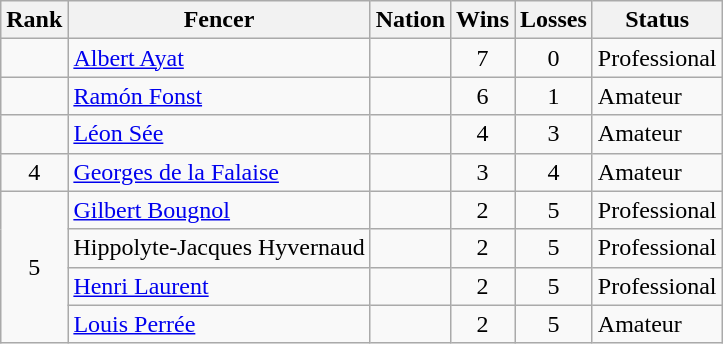<table class="wikitable sortable" style="text-align:center">
<tr>
<th>Rank</th>
<th>Fencer</th>
<th>Nation</th>
<th>Wins</th>
<th>Losses</th>
<th>Status</th>
</tr>
<tr>
<td></td>
<td align=left><a href='#'>Albert Ayat</a></td>
<td align=left></td>
<td>7</td>
<td>0</td>
<td align=left>Professional</td>
</tr>
<tr>
<td></td>
<td align=left><a href='#'>Ramón Fonst</a></td>
<td align=left></td>
<td>6</td>
<td>1</td>
<td align=left>Amateur</td>
</tr>
<tr>
<td></td>
<td align=left><a href='#'>Léon Sée</a></td>
<td align=left></td>
<td>4</td>
<td>3</td>
<td align=left>Amateur</td>
</tr>
<tr>
<td>4</td>
<td align=left><a href='#'>Georges de la Falaise</a></td>
<td align=left></td>
<td>3</td>
<td>4</td>
<td align=left>Amateur</td>
</tr>
<tr>
<td rowspan=4>5</td>
<td align=left><a href='#'>Gilbert Bougnol</a></td>
<td align=left></td>
<td>2</td>
<td>5</td>
<td align=left>Professional</td>
</tr>
<tr>
<td align=left>Hippolyte-Jacques Hyvernaud</td>
<td align=left></td>
<td>2</td>
<td>5</td>
<td align=left>Professional</td>
</tr>
<tr>
<td align=left><a href='#'>Henri Laurent</a></td>
<td align=left></td>
<td>2</td>
<td>5</td>
<td align=left>Professional</td>
</tr>
<tr>
<td align=left><a href='#'>Louis Perrée</a></td>
<td align=left></td>
<td>2</td>
<td>5</td>
<td align=left>Amateur</td>
</tr>
</table>
